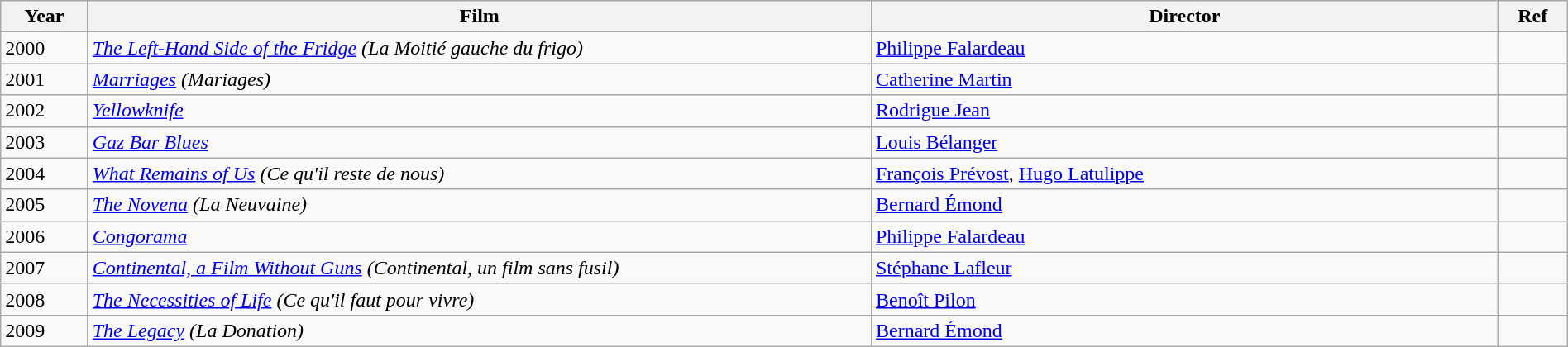<table class="wikitable" style="width:100%;">
<tr style="background:#bebebe;">
<th>Year</th>
<th width=50%>Film</th>
<th width=40%>Director</th>
<th>Ref</th>
</tr>
<tr>
<td>2000</td>
<td><em><a href='#'>The Left-Hand Side of the Fridge</a> (La Moitié gauche du frigo)</em></td>
<td><a href='#'>Philippe Falardeau</a></td>
<td></td>
</tr>
<tr>
<td>2001</td>
<td><em><a href='#'>Marriages</a> (Mariages)</em></td>
<td><a href='#'>Catherine Martin</a></td>
<td></td>
</tr>
<tr>
<td>2002</td>
<td><em><a href='#'>Yellowknife</a></em></td>
<td><a href='#'>Rodrigue Jean</a></td>
<td></td>
</tr>
<tr>
<td>2003</td>
<td><em><a href='#'>Gaz Bar Blues</a></em></td>
<td><a href='#'>Louis Bélanger</a></td>
<td></td>
</tr>
<tr>
<td>2004</td>
<td><em><a href='#'>What Remains of Us</a> (Ce qu'il reste de nous)</em></td>
<td><a href='#'>François Prévost</a>, <a href='#'>Hugo Latulippe</a></td>
<td></td>
</tr>
<tr>
<td>2005</td>
<td><em><a href='#'>The Novena</a> (La Neuvaine)</em></td>
<td><a href='#'>Bernard Émond</a></td>
<td></td>
</tr>
<tr>
<td>2006</td>
<td><em><a href='#'>Congorama</a></em></td>
<td><a href='#'>Philippe Falardeau</a></td>
<td></td>
</tr>
<tr>
<td>2007</td>
<td><em><a href='#'>Continental, a Film Without Guns</a> (Continental, un film sans fusil)</em></td>
<td><a href='#'>Stéphane Lafleur</a></td>
<td></td>
</tr>
<tr>
<td>2008</td>
<td><em><a href='#'>The Necessities of Life</a> (Ce qu'il faut pour vivre)</em></td>
<td><a href='#'>Benoît Pilon</a></td>
<td></td>
</tr>
<tr>
<td>2009</td>
<td><em><a href='#'>The Legacy</a> (La Donation)</em></td>
<td><a href='#'>Bernard Émond</a></td>
<td></td>
</tr>
</table>
